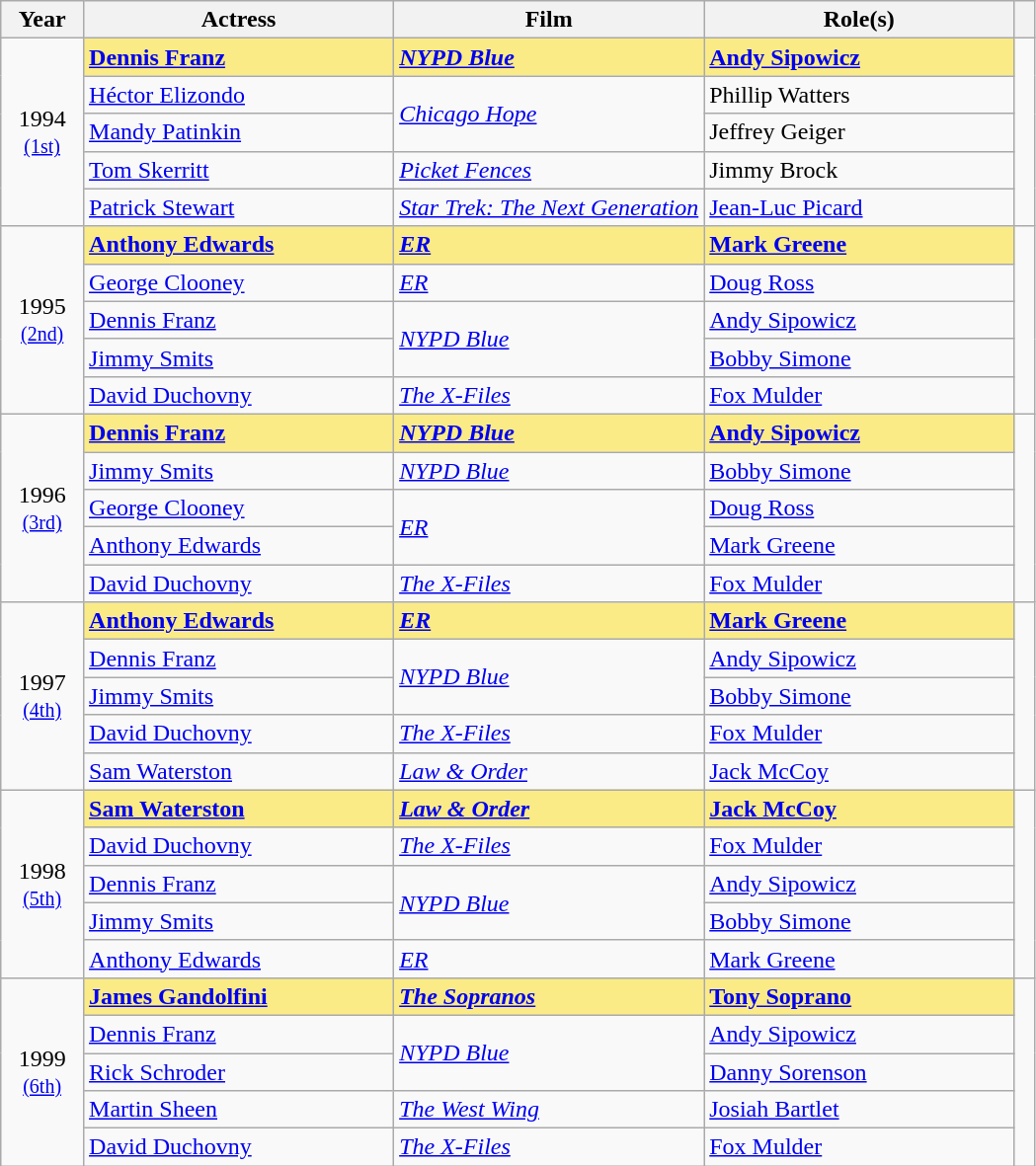<table class="wikitable sortable" style="text-align:left;">
<tr>
<th scope="col" style="width:8%;">Year</th>
<th scope="col" style="width:30%;">Actress</th>
<th scope="col" style="width:30%;">Film</th>
<th scope="col" style="width:30%;">Role(s)</th>
<th class=unsortable><strong></strong></th>
</tr>
<tr>
<td rowspan="5" align="center">1994<br><small><a href='#'>(1st)</a> </small></td>
<td style="background:#FAEB86;"><strong><a href='#'>Dennis Franz</a></strong></td>
<td style="background:#FAEB86;"><strong><em><a href='#'>NYPD Blue</a></em></strong></td>
<td style="background:#FAEB86;"><strong><a href='#'>Andy Sipowicz</a></strong></td>
<td rowspan=5></td>
</tr>
<tr>
<td><a href='#'>Héctor Elizondo</a></td>
<td rowspan="2"><em><a href='#'>Chicago Hope</a></em></td>
<td>Phillip Watters</td>
</tr>
<tr>
<td><a href='#'>Mandy Patinkin</a></td>
<td>Jeffrey Geiger</td>
</tr>
<tr>
<td><a href='#'>Tom Skerritt</a></td>
<td><em><a href='#'>Picket Fences</a></em></td>
<td>Jimmy Brock</td>
</tr>
<tr>
<td><a href='#'>Patrick Stewart</a></td>
<td><em><a href='#'>Star Trek: The Next Generation</a></em></td>
<td><a href='#'>Jean-Luc Picard</a></td>
</tr>
<tr>
<td rowspan="5" align="center">1995<br><small><a href='#'>(2nd)</a> </small></td>
<td style="background:#FAEB86;"><strong><a href='#'>Anthony Edwards</a></strong></td>
<td style="background:#FAEB86;"><strong><em><a href='#'>ER</a></em></strong></td>
<td style="background:#FAEB86;"><strong><a href='#'>Mark Greene</a></strong></td>
<td rowspan=5></td>
</tr>
<tr>
<td><a href='#'>George Clooney</a></td>
<td><em><a href='#'>ER</a></em></td>
<td><a href='#'>Doug Ross</a></td>
</tr>
<tr>
<td><a href='#'>Dennis Franz</a></td>
<td rowspan="2"><em><a href='#'>NYPD Blue</a></em></td>
<td><a href='#'>Andy Sipowicz</a></td>
</tr>
<tr>
<td><a href='#'>Jimmy Smits</a></td>
<td><a href='#'>Bobby Simone</a></td>
</tr>
<tr>
<td><a href='#'>David Duchovny</a></td>
<td><em><a href='#'>The X-Files</a></em></td>
<td><a href='#'>Fox Mulder</a></td>
</tr>
<tr>
<td rowspan="5" align="center">1996<br><small><a href='#'>(3rd)</a> </small></td>
<td style="background:#FAEB86;"><strong><a href='#'>Dennis Franz</a></strong></td>
<td style="background:#FAEB86;"><strong><em><a href='#'>NYPD Blue</a></em></strong></td>
<td style="background:#FAEB86;"><strong><a href='#'>Andy Sipowicz</a></strong></td>
<td rowspan=5></td>
</tr>
<tr>
<td><a href='#'>Jimmy Smits</a></td>
<td><em><a href='#'>NYPD Blue</a></em></td>
<td><a href='#'>Bobby Simone</a></td>
</tr>
<tr>
<td><a href='#'>George Clooney</a></td>
<td rowspan="2"><em><a href='#'>ER</a></em></td>
<td><a href='#'>Doug Ross</a></td>
</tr>
<tr>
<td><a href='#'>Anthony Edwards</a></td>
<td><a href='#'>Mark Greene</a></td>
</tr>
<tr>
<td><a href='#'>David Duchovny</a></td>
<td><em><a href='#'>The X-Files</a></em></td>
<td><a href='#'>Fox Mulder</a></td>
</tr>
<tr>
<td rowspan="5" align="center">1997<br><small><a href='#'>(4th)</a> </small></td>
<td style="background:#FAEB86;"><strong><a href='#'>Anthony Edwards</a></strong></td>
<td style="background:#FAEB86;"><strong><em><a href='#'>ER</a></em></strong></td>
<td style="background:#FAEB86;"><strong><a href='#'>Mark Greene</a></strong></td>
<td rowspan=5></td>
</tr>
<tr>
<td><a href='#'>Dennis Franz</a></td>
<td rowspan="2"><em><a href='#'>NYPD Blue</a></em></td>
<td><a href='#'>Andy Sipowicz</a></td>
</tr>
<tr>
<td><a href='#'>Jimmy Smits</a></td>
<td><a href='#'>Bobby Simone</a></td>
</tr>
<tr>
<td><a href='#'>David Duchovny</a></td>
<td><em><a href='#'>The X-Files</a></em></td>
<td><a href='#'>Fox Mulder</a></td>
</tr>
<tr>
<td><a href='#'>Sam Waterston</a></td>
<td><em><a href='#'>Law & Order</a></em></td>
<td><a href='#'>Jack McCoy</a></td>
</tr>
<tr>
<td rowspan="5" align="center">1998<br><small><a href='#'>(5th)</a> </small></td>
<td style="background:#FAEB86;"><strong><a href='#'>Sam Waterston</a></strong></td>
<td style="background:#FAEB86;"><strong><em><a href='#'>Law & Order</a></em></strong></td>
<td style="background:#FAEB86;"><strong><a href='#'>Jack McCoy</a></strong></td>
<td rowspan=5></td>
</tr>
<tr>
<td><a href='#'>David Duchovny</a></td>
<td><em><a href='#'>The X-Files</a></em></td>
<td><a href='#'>Fox Mulder</a></td>
</tr>
<tr>
<td><a href='#'>Dennis Franz</a></td>
<td rowspan="2"><em><a href='#'>NYPD Blue</a></em></td>
<td><a href='#'>Andy Sipowicz</a></td>
</tr>
<tr>
<td><a href='#'>Jimmy Smits</a></td>
<td><a href='#'>Bobby Simone</a></td>
</tr>
<tr>
<td><a href='#'>Anthony Edwards</a></td>
<td><em><a href='#'>ER</a></em></td>
<td><a href='#'>Mark Greene</a></td>
</tr>
<tr>
<td rowspan="5" align="center">1999<br><small><a href='#'>(6th)</a> </small></td>
<td style="background:#FAEB86;"><strong><a href='#'>James Gandolfini</a></strong></td>
<td style="background:#FAEB86;"><strong><em><a href='#'>The Sopranos</a></em></strong></td>
<td style="background:#FAEB86;"><strong><a href='#'>Tony Soprano</a></strong></td>
<td rowspan=5></td>
</tr>
<tr>
<td><a href='#'>Dennis Franz</a></td>
<td rowspan="2"><em><a href='#'>NYPD Blue</a></em></td>
<td><a href='#'>Andy Sipowicz</a></td>
</tr>
<tr>
<td><a href='#'>Rick Schroder</a></td>
<td><a href='#'>Danny Sorenson</a></td>
</tr>
<tr>
<td><a href='#'>Martin Sheen</a></td>
<td><em><a href='#'>The West Wing</a></em></td>
<td><a href='#'>Josiah Bartlet</a></td>
</tr>
<tr>
<td><a href='#'>David Duchovny</a></td>
<td><em><a href='#'>The X-Files</a></em></td>
<td><a href='#'>Fox Mulder</a></td>
</tr>
</table>
